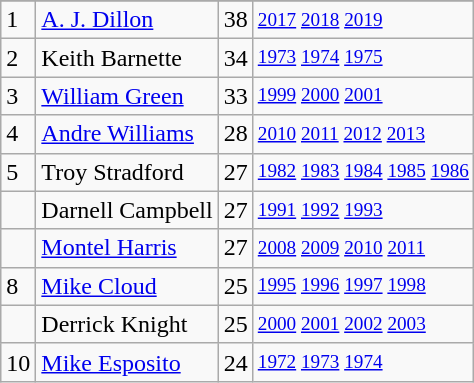<table class="wikitable">
<tr>
</tr>
<tr>
<td>1</td>
<td><a href='#'>A. J. Dillon</a></td>
<td>38</td>
<td style="font-size:80%;"><a href='#'>2017</a> <a href='#'>2018</a> <a href='#'>2019</a></td>
</tr>
<tr>
<td>2</td>
<td>Keith Barnette</td>
<td>34</td>
<td style="font-size:80%;"><a href='#'>1973</a> <a href='#'>1974</a> <a href='#'>1975</a></td>
</tr>
<tr>
<td>3</td>
<td><a href='#'>William Green</a></td>
<td>33</td>
<td style="font-size:80%;"><a href='#'>1999</a> <a href='#'>2000</a> <a href='#'>2001</a></td>
</tr>
<tr>
<td>4</td>
<td><a href='#'>Andre Williams</a></td>
<td>28</td>
<td style="font-size:80%;"><a href='#'>2010</a> <a href='#'>2011</a> <a href='#'>2012</a> <a href='#'>2013</a></td>
</tr>
<tr>
<td>5</td>
<td>Troy Stradford</td>
<td>27</td>
<td style="font-size:80%;"><a href='#'>1982</a> <a href='#'>1983</a> <a href='#'>1984</a> <a href='#'>1985</a> <a href='#'>1986</a></td>
</tr>
<tr>
<td></td>
<td>Darnell Campbell</td>
<td>27</td>
<td style="font-size:80%;"><a href='#'>1991</a> <a href='#'>1992</a> <a href='#'>1993</a></td>
</tr>
<tr>
<td></td>
<td><a href='#'>Montel Harris</a></td>
<td>27</td>
<td style="font-size:80%;"><a href='#'>2008</a> <a href='#'>2009</a> <a href='#'>2010</a> <a href='#'>2011</a></td>
</tr>
<tr>
<td>8</td>
<td><a href='#'>Mike Cloud</a></td>
<td>25</td>
<td style="font-size:80%;"><a href='#'>1995</a> <a href='#'>1996</a> <a href='#'>1997</a> <a href='#'>1998</a></td>
</tr>
<tr>
<td></td>
<td>Derrick Knight</td>
<td>25</td>
<td style="font-size:80%;"><a href='#'>2000</a> <a href='#'>2001</a> <a href='#'>2002</a> <a href='#'>2003</a></td>
</tr>
<tr>
<td>10</td>
<td><a href='#'>Mike Esposito</a></td>
<td>24</td>
<td style="font-size:80%;"><a href='#'>1972</a> <a href='#'>1973</a> <a href='#'>1974</a></td>
</tr>
</table>
